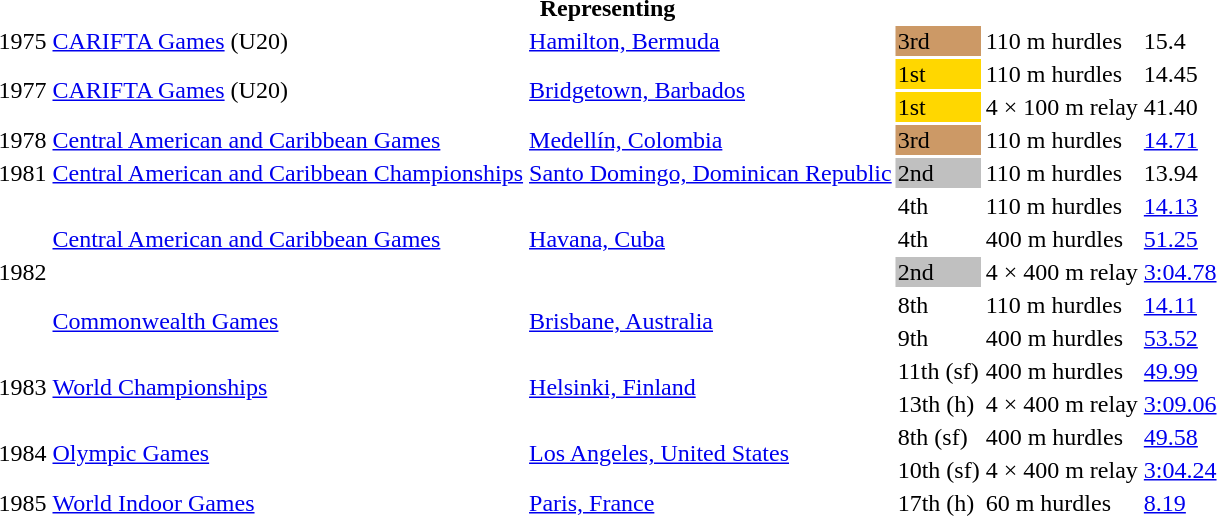<table>
<tr>
<th colspan="6">Representing </th>
</tr>
<tr>
<td>1975</td>
<td><a href='#'>CARIFTA Games</a> (U20)</td>
<td><a href='#'>Hamilton, Bermuda</a></td>
<td bgcolor=cc9966>3rd</td>
<td>110 m hurdles</td>
<td>15.4</td>
</tr>
<tr>
<td rowspan=2>1977</td>
<td rowspan=2><a href='#'>CARIFTA Games</a> (U20)</td>
<td rowspan=2><a href='#'>Bridgetown, Barbados</a></td>
<td bgcolor=gold>1st</td>
<td>110 m hurdles</td>
<td>14.45</td>
</tr>
<tr>
<td bgcolor=gold>1st</td>
<td>4 × 100 m relay</td>
<td>41.40</td>
</tr>
<tr>
<td>1978</td>
<td><a href='#'>Central American and Caribbean Games</a></td>
<td><a href='#'>Medellín, Colombia</a></td>
<td bgcolor=cc9966>3rd</td>
<td>110 m hurdles</td>
<td><a href='#'>14.71</a></td>
</tr>
<tr>
<td>1981</td>
<td><a href='#'>Central American and Caribbean Championships</a></td>
<td><a href='#'>Santo Domingo, Dominican Republic</a></td>
<td bgcolor=silver>2nd</td>
<td>110 m hurdles</td>
<td>13.94</td>
</tr>
<tr>
<td rowspan=5>1982</td>
<td rowspan=3><a href='#'>Central American and Caribbean Games</a></td>
<td rowspan=3><a href='#'>Havana, Cuba</a></td>
<td>4th</td>
<td>110 m hurdles</td>
<td><a href='#'>14.13</a></td>
</tr>
<tr>
<td>4th</td>
<td>400 m hurdles</td>
<td><a href='#'>51.25</a></td>
</tr>
<tr>
<td bgcolor=silver>2nd</td>
<td>4 × 400 m relay</td>
<td><a href='#'>3:04.78</a></td>
</tr>
<tr>
<td rowspan=2><a href='#'>Commonwealth Games</a></td>
<td rowspan=2><a href='#'>Brisbane, Australia</a></td>
<td>8th</td>
<td>110 m hurdles</td>
<td><a href='#'>14.11</a></td>
</tr>
<tr>
<td>9th</td>
<td>400 m hurdles</td>
<td><a href='#'>53.52</a></td>
</tr>
<tr>
<td rowspan=2>1983</td>
<td rowspan=2><a href='#'>World Championships</a></td>
<td rowspan=2><a href='#'>Helsinki, Finland</a></td>
<td>11th (sf)</td>
<td>400 m hurdles</td>
<td><a href='#'>49.99</a></td>
</tr>
<tr>
<td>13th (h)</td>
<td>4 × 400 m relay</td>
<td><a href='#'>3:09.06</a></td>
</tr>
<tr>
<td rowspan=2>1984</td>
<td rowspan=2><a href='#'>Olympic Games</a></td>
<td rowspan=2><a href='#'>Los Angeles, United States</a></td>
<td>8th (sf)</td>
<td>400 m hurdles</td>
<td><a href='#'>49.58</a></td>
</tr>
<tr>
<td>10th (sf)</td>
<td>4 × 400 m relay</td>
<td><a href='#'>3:04.24</a></td>
</tr>
<tr>
<td>1985</td>
<td><a href='#'>World Indoor Games</a></td>
<td><a href='#'>Paris, France</a></td>
<td>17th (h)</td>
<td>60 m hurdles</td>
<td><a href='#'>8.19</a></td>
</tr>
</table>
